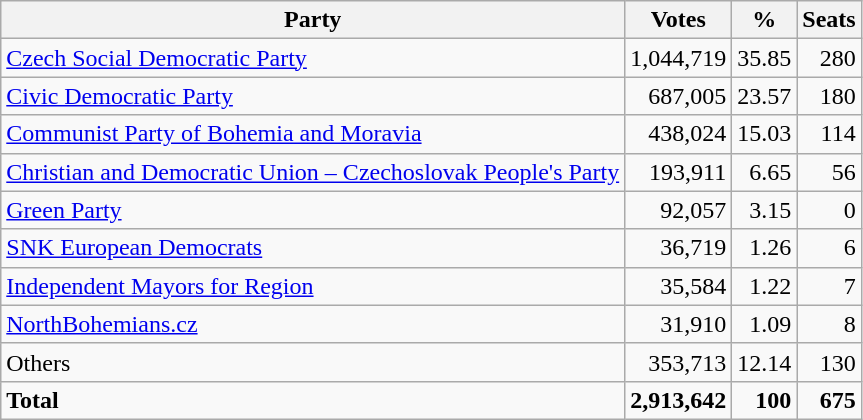<table class=wikitable style=text-align:right>
<tr>
<th>Party</th>
<th>Votes</th>
<th>%</th>
<th>Seats</th>
</tr>
<tr>
<td align=left><a href='#'>Czech Social Democratic Party</a></td>
<td>1,044,719</td>
<td>35.85</td>
<td>280</td>
</tr>
<tr>
<td align=left><a href='#'>Civic Democratic Party</a></td>
<td>687,005</td>
<td>23.57</td>
<td>180</td>
</tr>
<tr>
<td align=left><a href='#'>Communist Party of Bohemia and Moravia</a></td>
<td>438,024</td>
<td>15.03</td>
<td>114</td>
</tr>
<tr>
<td align=left><a href='#'>Christian and Democratic Union – Czechoslovak People's Party</a></td>
<td>193,911</td>
<td>6.65</td>
<td>56</td>
</tr>
<tr>
<td align=left><a href='#'>Green Party</a></td>
<td>92,057</td>
<td>3.15</td>
<td>0</td>
</tr>
<tr>
<td align=left><a href='#'>SNK European Democrats</a></td>
<td>36,719</td>
<td>1.26</td>
<td>6</td>
</tr>
<tr>
<td align=left><a href='#'>Independent Mayors for Region</a></td>
<td>35,584</td>
<td>1.22</td>
<td>7</td>
</tr>
<tr>
<td align=left><a href='#'>NorthBohemians.cz</a></td>
<td>31,910</td>
<td>1.09</td>
<td>8</td>
</tr>
<tr>
<td align=left>Others</td>
<td>353,713</td>
<td>12.14</td>
<td>130</td>
</tr>
<tr>
<td align=left><strong>Total</strong></td>
<td><strong>2,913,642</strong></td>
<td><strong>100</strong></td>
<td><strong>675</strong></td>
</tr>
</table>
